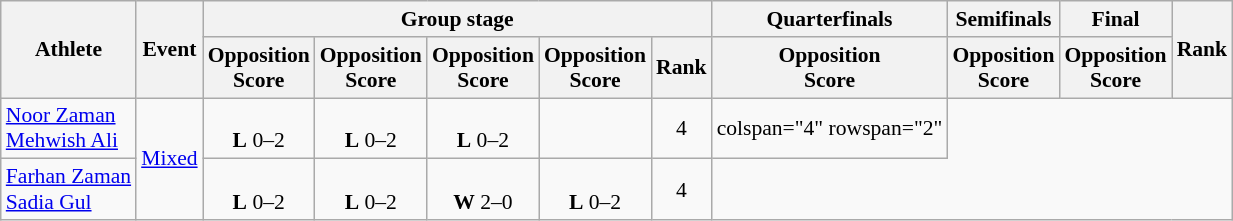<table class=wikitable style="text-align:center; font-size:90%">
<tr>
<th rowspan="2">Athlete</th>
<th rowspan=2>Event</th>
<th colspan=5>Group stage</th>
<th>Quarterfinals</th>
<th>Semifinals</th>
<th>Final</th>
<th rowspan="2">Rank</th>
</tr>
<tr>
<th>Opposition<br>Score</th>
<th>Opposition<br>Score</th>
<th>Opposition<br>Score</th>
<th>Opposition<br>Score</th>
<th>Rank</th>
<th>Opposition<br>Score</th>
<th>Opposition<br>Score</th>
<th>Opposition<br>Score</th>
</tr>
<tr>
<td align=left><a href='#'>Noor Zaman</a><br><a href='#'>Mehwish Ali</a></td>
<td rowspan="2"><a href='#'>Mixed</a></td>
<td><br> <strong>L</strong> 0–2</td>
<td><br><strong>L</strong> 0–2</td>
<td><br><strong>L</strong> 0–2</td>
<td></td>
<td>4</td>
<td>colspan="4" rowspan="2"</td>
</tr>
<tr>
<td align=left><a href='#'>Farhan Zaman</a><br><a href='#'>Sadia Gul</a></td>
<td><br> <strong>L</strong> 0–2</td>
<td><br><strong>L</strong> 0–2</td>
<td><br> <strong>W</strong> 2–0</td>
<td><br><strong>L</strong> 0–2</td>
<td>4</td>
</tr>
</table>
